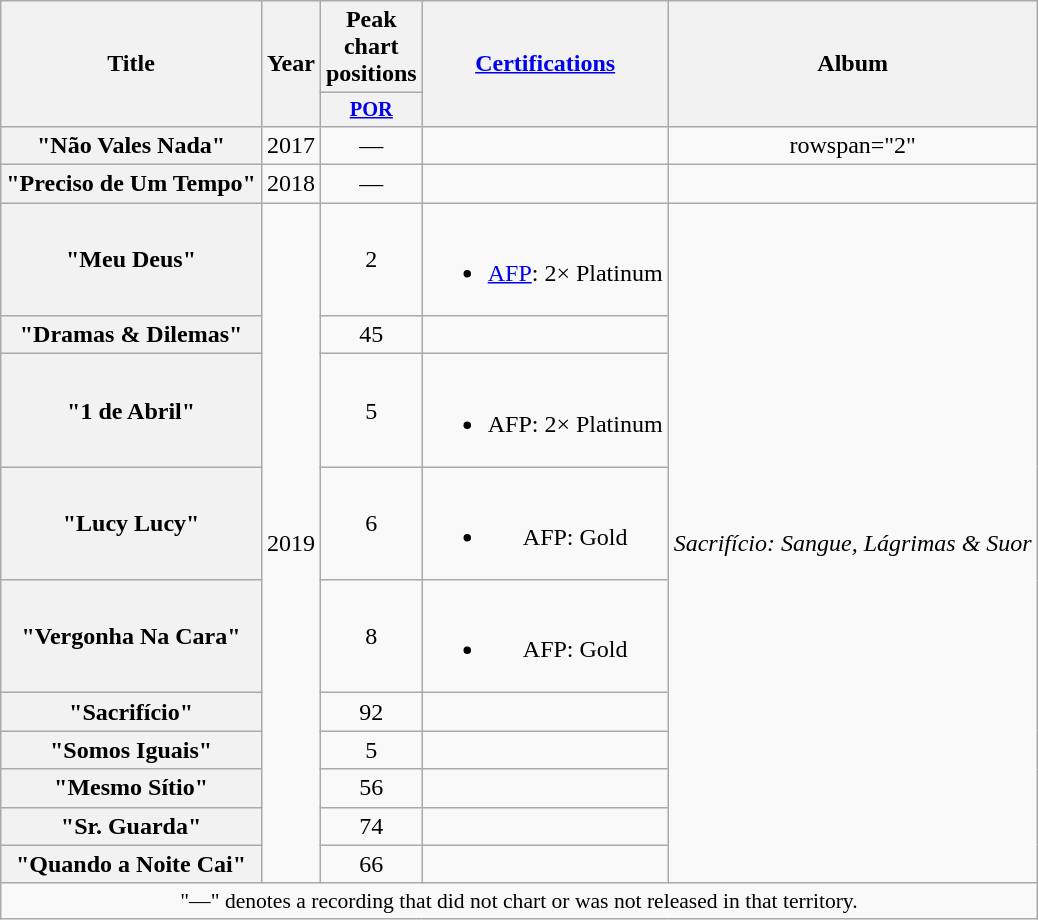<table class="wikitable plainrowheaders" style="text-align:center;" border="1">
<tr>
<th scope="col" rowspan="2">Title</th>
<th scope="col" rowspan="2">Year</th>
<th scope="col">Peak chart positions</th>
<th scope="col" rowspan="2"><a href='#'>Certifications</a></th>
<th scope="col" rowspan="2">Album</th>
</tr>
<tr>
<th scope="col" style="width:3em;font-size:85%;"><a href='#'>POR</a><br></th>
</tr>
<tr>
<th scope="row">"Não Vales Nada"</th>
<td>2017</td>
<td>—</td>
<td></td>
<td>rowspan="2" </td>
</tr>
<tr>
<th scope="row">"Preciso de Um Tempo"</th>
<td>2018</td>
<td>—</td>
<td></td>
</tr>
<tr>
<th scope="row">"Meu Deus"</th>
<td rowspan="10">2019</td>
<td>2</td>
<td><br><ul><li><a href='#'>AFP</a>: 2× Platinum</li></ul></td>
<td rowspan="10"><em>Sacrifício: Sangue, Lágrimas & Suor</em></td>
</tr>
<tr>
<th scope="row">"Dramas & Dilemas"</th>
<td>45</td>
<td></td>
</tr>
<tr>
<th scope="row">"1 de Abril"</th>
<td>5</td>
<td><br><ul><li>AFP: 2× Platinum</li></ul></td>
</tr>
<tr>
<th scope="row">"Lucy Lucy"</th>
<td>6</td>
<td><br><ul><li>AFP: Gold</li></ul></td>
</tr>
<tr>
<th scope="row">"Vergonha Na Cara"</th>
<td>8</td>
<td><br><ul><li>AFP: Gold</li></ul></td>
</tr>
<tr>
<th scope="row">"Sacrifício"</th>
<td>92</td>
<td></td>
</tr>
<tr>
<th scope="row">"Somos Iguais"</th>
<td>5</td>
<td></td>
</tr>
<tr>
<th scope="row">"Mesmo Sítio"</th>
<td>56</td>
<td></td>
</tr>
<tr>
<th scope="row">"Sr. Guarda"</th>
<td>74</td>
<td></td>
</tr>
<tr>
<th scope="row">"Quando a Noite Cai"</th>
<td>66</td>
<td></td>
</tr>
<tr>
<td colspan="5" style="font-size:90%">"—" denotes a recording that did not chart or was not released in that territory.</td>
</tr>
</table>
